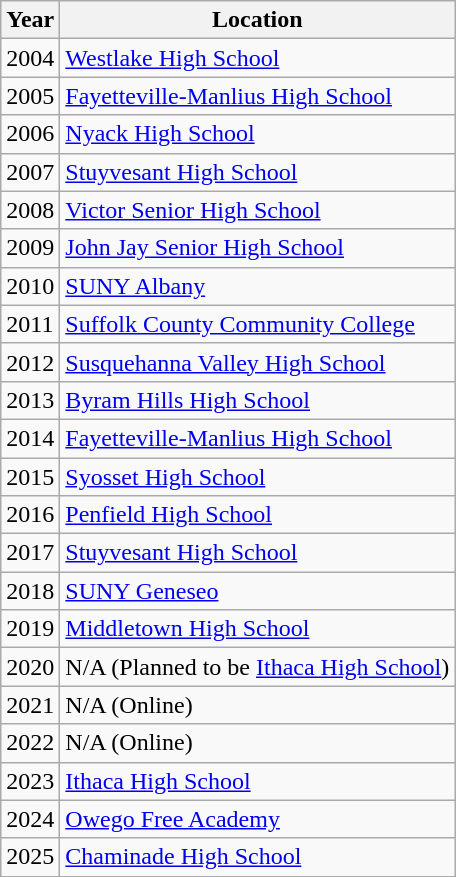<table class="wikitable">
<tr>
<th>Year</th>
<th>Location</th>
</tr>
<tr>
<td>2004</td>
<td><a href='#'>Westlake High School</a></td>
</tr>
<tr>
<td>2005</td>
<td><a href='#'>Fayetteville-Manlius High School</a></td>
</tr>
<tr>
<td>2006</td>
<td><a href='#'>Nyack High School</a></td>
</tr>
<tr>
<td>2007</td>
<td><a href='#'>Stuyvesant High School</a></td>
</tr>
<tr>
<td>2008</td>
<td><a href='#'>Victor Senior High School</a></td>
</tr>
<tr>
<td>2009</td>
<td><a href='#'>John Jay Senior High School</a></td>
</tr>
<tr>
<td>2010</td>
<td><a href='#'>SUNY Albany</a></td>
</tr>
<tr>
<td>2011</td>
<td><a href='#'>Suffolk County Community College</a></td>
</tr>
<tr>
<td>2012</td>
<td><a href='#'>Susquehanna Valley High School</a></td>
</tr>
<tr>
<td>2013</td>
<td><a href='#'>Byram Hills High School</a></td>
</tr>
<tr>
<td>2014</td>
<td><a href='#'>Fayetteville-Manlius High School</a></td>
</tr>
<tr>
<td>2015</td>
<td><a href='#'>Syosset High School</a></td>
</tr>
<tr>
<td>2016</td>
<td><a href='#'>Penfield High School</a></td>
</tr>
<tr>
<td>2017</td>
<td><a href='#'>Stuyvesant High School</a></td>
</tr>
<tr>
<td>2018</td>
<td><a href='#'>SUNY Geneseo</a></td>
</tr>
<tr>
<td>2019</td>
<td><a href='#'>Middletown High School</a></td>
</tr>
<tr>
<td>2020</td>
<td>N/A (Planned to be <a href='#'>Ithaca High School</a>)</td>
</tr>
<tr>
<td>2021</td>
<td>N/A (Online)</td>
</tr>
<tr>
<td>2022</td>
<td>N/A (Online)</td>
</tr>
<tr>
<td>2023</td>
<td><a href='#'>Ithaca High School</a></td>
</tr>
<tr>
<td>2024</td>
<td><a href='#'>Owego Free Academy</a></td>
</tr>
<tr>
<td>2025</td>
<td><a href='#'>Chaminade High School</a></td>
</tr>
</table>
